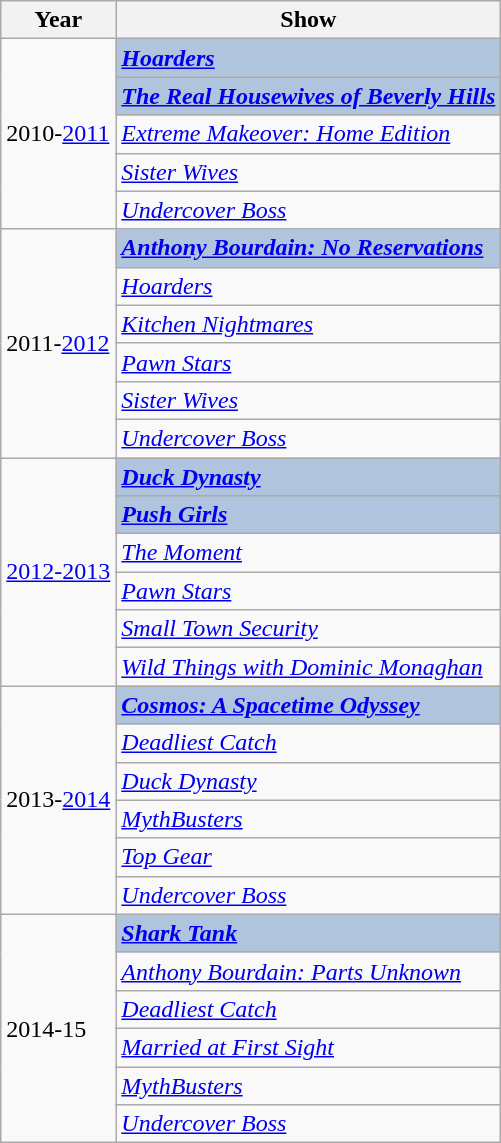<table class="wikitable">
<tr>
<th><strong>Year</strong></th>
<th><strong>Show</strong></th>
</tr>
<tr>
<td rowspan="5">2010-<a href='#'>2011</a></td>
<td style="background:#B0C4DE;"><strong><em><a href='#'>Hoarders</a></em></strong></td>
</tr>
<tr>
<td style="background:#B0C4DE;"><strong><em><a href='#'>The Real Housewives of Beverly Hills</a></em></strong></td>
</tr>
<tr>
<td><em><a href='#'>Extreme Makeover: Home Edition</a></em></td>
</tr>
<tr>
<td><em><a href='#'>Sister Wives</a></em></td>
</tr>
<tr>
<td><em><a href='#'>Undercover Boss</a></em></td>
</tr>
<tr>
<td rowspan="6">2011-<a href='#'>2012</a></td>
<td style="background:#B0C4DE;"><strong><em><a href='#'>Anthony Bourdain: No Reservations</a></em></strong></td>
</tr>
<tr>
<td><em><a href='#'>Hoarders</a></em></td>
</tr>
<tr>
<td><em><a href='#'>Kitchen Nightmares</a></em></td>
</tr>
<tr>
<td><em><a href='#'>Pawn Stars</a></em></td>
</tr>
<tr>
<td><em><a href='#'>Sister Wives</a></em></td>
</tr>
<tr>
<td><em><a href='#'>Undercover Boss</a></em></td>
</tr>
<tr>
<td rowspan="6"><a href='#'>2012-2013</a></td>
<td style="background:#B0C4DE;"><strong><em><a href='#'>Duck Dynasty</a></em></strong></td>
</tr>
<tr>
<td style="background:#B0C4DE;"><strong><em><a href='#'>Push Girls</a></em></strong></td>
</tr>
<tr>
<td><em><a href='#'>The Moment</a></em></td>
</tr>
<tr>
<td><em><a href='#'>Pawn Stars</a></em></td>
</tr>
<tr>
<td><em><a href='#'>Small Town Security</a></em></td>
</tr>
<tr>
<td><em><a href='#'>Wild Things with Dominic Monaghan</a></em></td>
</tr>
<tr>
<td rowspan="6">2013-<a href='#'>2014</a></td>
<td style="background:#B0C4DE;"><strong><em><a href='#'>Cosmos: A Spacetime Odyssey</a></em></strong></td>
</tr>
<tr>
<td><em><a href='#'>Deadliest Catch</a></em></td>
</tr>
<tr>
<td><em><a href='#'>Duck Dynasty</a></em></td>
</tr>
<tr>
<td><em><a href='#'>MythBusters</a></em></td>
</tr>
<tr>
<td><em><a href='#'>Top Gear</a></em></td>
</tr>
<tr>
<td><em><a href='#'>Undercover Boss</a></em></td>
</tr>
<tr>
<td rowspan="6">2014-15</td>
<td style="background:#B0C4DE;"><strong><em><a href='#'>Shark Tank</a></em></strong></td>
</tr>
<tr>
<td><em><a href='#'>Anthony Bourdain: Parts Unknown</a></em></td>
</tr>
<tr>
<td><em><a href='#'>Deadliest Catch</a></em></td>
</tr>
<tr>
<td><em><a href='#'>Married at First Sight</a></em></td>
</tr>
<tr>
<td><em><a href='#'>MythBusters</a></em></td>
</tr>
<tr>
<td><em><a href='#'>Undercover Boss</a></em></td>
</tr>
</table>
